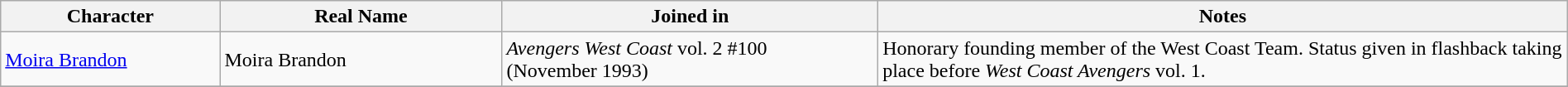<table class="wikitable" style="width:100%;">
<tr>
<th width=14%>Character</th>
<th width=18%>Real Name</th>
<th width=24%>Joined in</th>
<th>Notes</th>
</tr>
<tr>
<td><a href='#'>Moira Brandon</a></td>
<td>Moira Brandon</td>
<td><em>Avengers West Coast</em> vol. 2 #100 <br>(November 1993)</td>
<td>Honorary founding member of the West Coast Team. Status given in flashback taking place before <em>West Coast Avengers</em> vol. 1.</td>
</tr>
<tr>
</tr>
</table>
